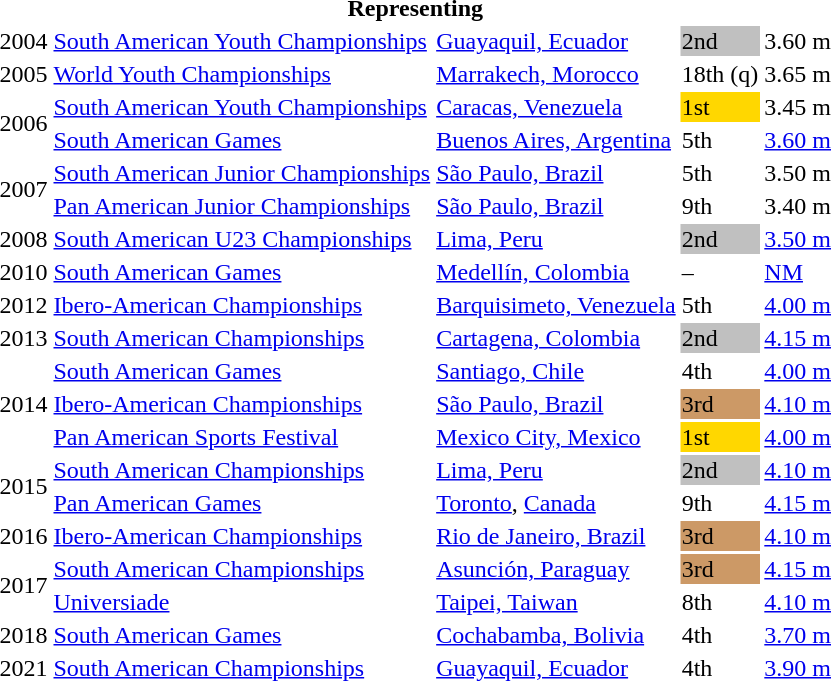<table>
<tr>
<th colspan="6">Representing </th>
</tr>
<tr>
<td>2004</td>
<td><a href='#'>South American Youth Championships</a></td>
<td><a href='#'>Guayaquil, Ecuador</a></td>
<td bgcolor=silver>2nd</td>
<td>3.60 m</td>
</tr>
<tr>
<td>2005</td>
<td><a href='#'>World Youth Championships</a></td>
<td><a href='#'>Marrakech, Morocco</a></td>
<td>18th (q)</td>
<td>3.65 m</td>
</tr>
<tr>
<td rowspan=2>2006</td>
<td><a href='#'>South American Youth Championships</a></td>
<td><a href='#'>Caracas, Venezuela</a></td>
<td bgcolor=gold>1st</td>
<td>3.45 m</td>
</tr>
<tr>
<td><a href='#'>South American Games</a></td>
<td><a href='#'>Buenos Aires, Argentina</a></td>
<td>5th</td>
<td><a href='#'>3.60 m</a></td>
</tr>
<tr>
<td rowspan=2>2007</td>
<td><a href='#'>South American Junior Championships</a></td>
<td><a href='#'>São Paulo, Brazil</a></td>
<td>5th</td>
<td>3.50 m</td>
</tr>
<tr>
<td><a href='#'>Pan American Junior Championships</a></td>
<td><a href='#'>São Paulo, Brazil</a></td>
<td>9th</td>
<td>3.40 m</td>
</tr>
<tr>
<td>2008</td>
<td><a href='#'>South American U23 Championships</a></td>
<td><a href='#'>Lima, Peru</a></td>
<td bgcolor=silver>2nd</td>
<td><a href='#'>3.50 m</a></td>
</tr>
<tr>
<td>2010</td>
<td><a href='#'>South American Games</a></td>
<td><a href='#'>Medellín, Colombia</a></td>
<td>–</td>
<td><a href='#'>NM</a></td>
</tr>
<tr>
<td>2012</td>
<td><a href='#'>Ibero-American Championships</a></td>
<td><a href='#'>Barquisimeto, Venezuela</a></td>
<td>5th</td>
<td><a href='#'>4.00 m</a></td>
</tr>
<tr>
<td>2013</td>
<td><a href='#'>South American Championships</a></td>
<td><a href='#'>Cartagena, Colombia</a></td>
<td bgcolor="silver">2nd</td>
<td><a href='#'>4.15 m</a></td>
</tr>
<tr>
<td rowspan=3>2014</td>
<td><a href='#'>South American Games</a></td>
<td><a href='#'>Santiago, Chile</a></td>
<td>4th</td>
<td><a href='#'>4.00 m</a></td>
</tr>
<tr>
<td><a href='#'>Ibero-American Championships</a></td>
<td><a href='#'>São Paulo, Brazil</a></td>
<td bgcolor=cc9966>3rd</td>
<td><a href='#'>4.10 m</a></td>
</tr>
<tr>
<td><a href='#'>Pan American Sports Festival</a></td>
<td><a href='#'>Mexico City, Mexico</a></td>
<td bgcolor=gold>1st</td>
<td><a href='#'>4.00 m</a></td>
</tr>
<tr>
<td rowspan=2>2015</td>
<td><a href='#'>South American Championships</a></td>
<td><a href='#'>Lima, Peru</a></td>
<td bgcolor=silver>2nd</td>
<td><a href='#'>4.10 m</a></td>
</tr>
<tr>
<td><a href='#'>Pan American Games</a></td>
<td><a href='#'>Toronto</a>, <a href='#'>Canada</a></td>
<td>9th</td>
<td><a href='#'>4.15 m</a></td>
</tr>
<tr>
<td>2016</td>
<td><a href='#'>Ibero-American Championships</a></td>
<td><a href='#'>Rio de Janeiro, Brazil</a></td>
<td bgcolor=cc9966>3rd</td>
<td><a href='#'>4.10 m</a></td>
</tr>
<tr>
<td rowspan=2>2017</td>
<td><a href='#'>South American Championships</a></td>
<td><a href='#'>Asunción, Paraguay</a></td>
<td bgcolor=cc9966>3rd</td>
<td><a href='#'>4.15 m</a></td>
</tr>
<tr>
<td><a href='#'>Universiade</a></td>
<td><a href='#'>Taipei, Taiwan</a></td>
<td>8th</td>
<td><a href='#'>4.10 m</a></td>
</tr>
<tr>
<td>2018</td>
<td><a href='#'>South American Games</a></td>
<td><a href='#'>Cochabamba, Bolivia</a></td>
<td>4th</td>
<td><a href='#'>3.70 m</a></td>
</tr>
<tr>
<td>2021</td>
<td><a href='#'>South American Championships</a></td>
<td><a href='#'>Guayaquil, Ecuador</a></td>
<td>4th</td>
<td><a href='#'>3.90 m</a></td>
</tr>
</table>
